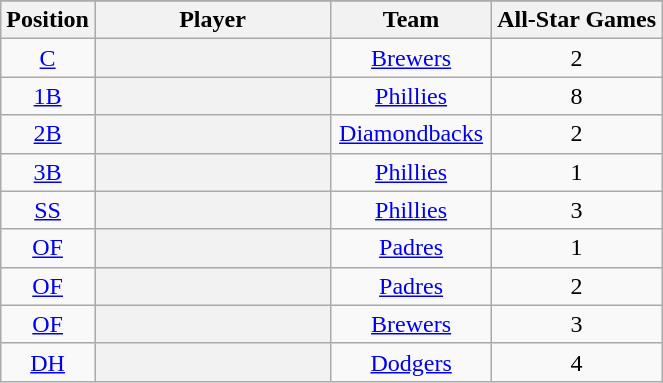<table class="wikitable sortable plainrowheaders" style="text-align:center;">
<tr>
</tr>
<tr>
<th scope="col">Position</th>
<th scope="col" style="width:150px;">Player</th>
<th scope="col" style="width:100px;">Team</th>
<th scope="col">All-Star Games</th>
</tr>
<tr>
<td><a href='#'>C</a></td>
<th scope="row" style="text-align:center"></th>
<td><a href='#'>Brewers</a></td>
<td>2</td>
</tr>
<tr>
<td><a href='#'>1B</a></td>
<th scope="row" style="text-align:center"></th>
<td><a href='#'>Phillies</a></td>
<td>8</td>
</tr>
<tr>
<td><a href='#'>2B</a></td>
<th scope="row" style="text-align:center"></th>
<td><a href='#'>Diamondbacks</a></td>
<td>2</td>
</tr>
<tr>
<td><a href='#'>3B</a></td>
<th scope="row" style="text-align:center"></th>
<td><a href='#'>Phillies</a></td>
<td>1</td>
</tr>
<tr>
<td><a href='#'>SS</a></td>
<th scope="row" style="text-align:center"></th>
<td><a href='#'>Phillies</a></td>
<td>3</td>
</tr>
<tr>
<td><a href='#'>OF</a></td>
<th scope="row" style="text-align:center"></th>
<td><a href='#'>Padres</a></td>
<td>1</td>
</tr>
<tr>
<td><a href='#'>OF</a></td>
<th scope="row" style="text-align:center"></th>
<td><a href='#'>Padres</a></td>
<td>2</td>
</tr>
<tr>
<td><a href='#'>OF</a></td>
<th scope="row" style="text-align:center"></th>
<td><a href='#'>Brewers</a></td>
<td>3</td>
</tr>
<tr>
<td><a href='#'>DH</a></td>
<th scope="row" style="text-align:center"></th>
<td><a href='#'>Dodgers</a></td>
<td>4</td>
</tr>
</table>
